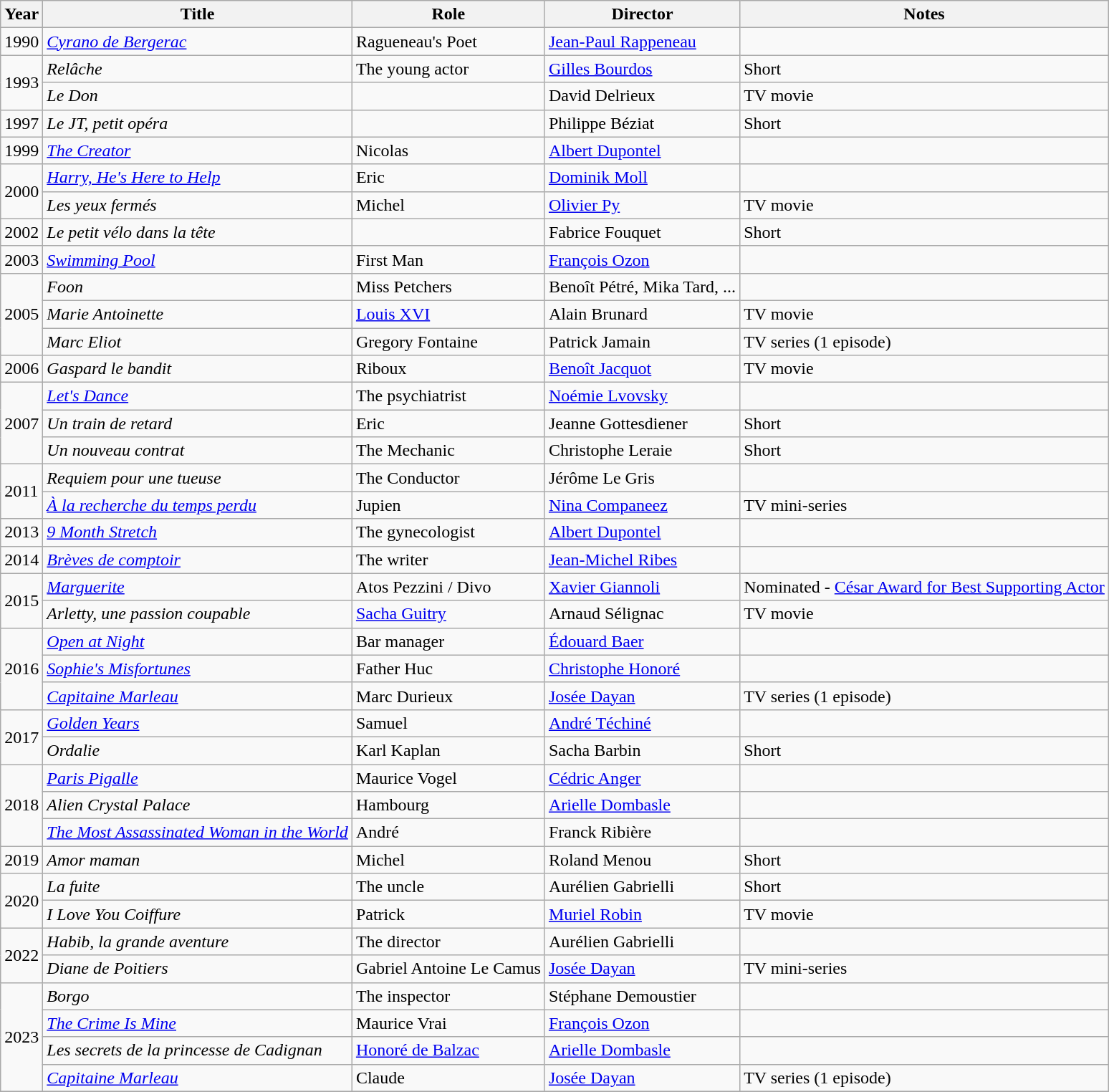<table class="wikitable sortable">
<tr>
<th>Year</th>
<th>Title</th>
<th>Role</th>
<th>Director</th>
<th class="unsortable">Notes</th>
</tr>
<tr>
<td>1990</td>
<td><em><a href='#'>Cyrano de Bergerac</a></em></td>
<td>Ragueneau's Poet</td>
<td><a href='#'>Jean-Paul Rappeneau</a></td>
<td></td>
</tr>
<tr>
<td rowspan=2>1993</td>
<td><em>Relâche</em></td>
<td>The young actor</td>
<td><a href='#'>Gilles Bourdos</a></td>
<td>Short</td>
</tr>
<tr>
<td><em>Le Don</em></td>
<td></td>
<td>David Delrieux</td>
<td>TV movie</td>
</tr>
<tr>
<td>1997</td>
<td><em>Le JT, petit opéra</em></td>
<td></td>
<td>Philippe Béziat</td>
<td>Short</td>
</tr>
<tr>
<td>1999</td>
<td><em><a href='#'>The Creator</a></em></td>
<td>Nicolas</td>
<td><a href='#'>Albert Dupontel</a></td>
<td></td>
</tr>
<tr>
<td rowspan=2>2000</td>
<td><em><a href='#'>Harry, He's Here to Help</a></em></td>
<td>Eric</td>
<td><a href='#'>Dominik Moll</a></td>
<td></td>
</tr>
<tr>
<td><em>Les yeux fermés</em></td>
<td>Michel</td>
<td><a href='#'>Olivier Py</a></td>
<td>TV movie</td>
</tr>
<tr>
<td>2002</td>
<td><em>Le petit vélo dans la tête</em></td>
<td></td>
<td>Fabrice Fouquet</td>
<td>Short</td>
</tr>
<tr>
<td>2003</td>
<td><em><a href='#'>Swimming Pool</a></em></td>
<td>First Man</td>
<td><a href='#'>François Ozon</a></td>
<td></td>
</tr>
<tr>
<td rowspan=3>2005</td>
<td><em>Foon</em></td>
<td>Miss Petchers</td>
<td>Benoît Pétré, Mika Tard, ...</td>
<td></td>
</tr>
<tr>
<td><em>Marie Antoinette</em></td>
<td><a href='#'>Louis XVI</a></td>
<td>Alain Brunard</td>
<td>TV movie</td>
</tr>
<tr>
<td><em>Marc Eliot</em></td>
<td>Gregory Fontaine</td>
<td>Patrick Jamain</td>
<td>TV series (1 episode)</td>
</tr>
<tr>
<td>2006</td>
<td><em>Gaspard le bandit</em></td>
<td>Riboux</td>
<td><a href='#'>Benoît Jacquot</a></td>
<td>TV movie</td>
</tr>
<tr>
<td rowspan=3>2007</td>
<td><em><a href='#'>Let's Dance</a></em></td>
<td>The psychiatrist</td>
<td><a href='#'>Noémie Lvovsky</a></td>
<td></td>
</tr>
<tr>
<td><em>Un train de retard</em></td>
<td>Eric</td>
<td>Jeanne Gottesdiener</td>
<td>Short</td>
</tr>
<tr>
<td><em>Un nouveau contrat</em></td>
<td>The Mechanic</td>
<td>Christophe Leraie</td>
<td>Short</td>
</tr>
<tr>
<td rowspan=2>2011</td>
<td><em>Requiem pour une tueuse</em></td>
<td>The Conductor</td>
<td>Jérôme Le Gris</td>
<td></td>
</tr>
<tr>
<td><em><a href='#'>À la recherche du temps perdu</a></em></td>
<td>Jupien</td>
<td><a href='#'>Nina Companeez</a></td>
<td>TV mini-series</td>
</tr>
<tr>
<td>2013</td>
<td><em><a href='#'>9 Month Stretch</a></em></td>
<td>The gynecologist</td>
<td><a href='#'>Albert Dupontel</a></td>
<td></td>
</tr>
<tr>
<td>2014</td>
<td><em><a href='#'>Brèves de comptoir</a></em></td>
<td>The writer</td>
<td><a href='#'>Jean-Michel Ribes</a></td>
<td></td>
</tr>
<tr>
<td rowspan=2>2015</td>
<td><em><a href='#'>Marguerite</a></em></td>
<td>Atos Pezzini / Divo</td>
<td><a href='#'>Xavier Giannoli</a></td>
<td>Nominated - <a href='#'>César Award for Best Supporting Actor</a></td>
</tr>
<tr>
<td><em>Arletty, une passion coupable</em></td>
<td><a href='#'>Sacha Guitry</a></td>
<td>Arnaud Sélignac</td>
<td>TV movie</td>
</tr>
<tr>
<td rowspan=3>2016</td>
<td><em><a href='#'>Open at Night</a></em></td>
<td>Bar manager</td>
<td><a href='#'>Édouard Baer</a></td>
<td></td>
</tr>
<tr>
<td><em><a href='#'>Sophie's Misfortunes</a></em></td>
<td>Father Huc</td>
<td><a href='#'>Christophe Honoré</a></td>
<td></td>
</tr>
<tr>
<td><em><a href='#'>Capitaine Marleau</a></em></td>
<td>Marc Durieux</td>
<td><a href='#'>Josée Dayan</a></td>
<td>TV series (1 episode)</td>
</tr>
<tr>
<td rowspan=2>2017</td>
<td><em><a href='#'>Golden Years</a></em></td>
<td>Samuel</td>
<td><a href='#'>André Téchiné</a></td>
<td></td>
</tr>
<tr>
<td><em>Ordalie</em></td>
<td>Karl Kaplan</td>
<td>Sacha Barbin</td>
<td>Short</td>
</tr>
<tr>
<td rowspan=3>2018</td>
<td><em><a href='#'>Paris Pigalle</a></em></td>
<td>Maurice Vogel</td>
<td><a href='#'>Cédric Anger</a></td>
<td></td>
</tr>
<tr>
<td><em>Alien Crystal Palace</em></td>
<td>Hambourg</td>
<td><a href='#'>Arielle Dombasle</a></td>
<td></td>
</tr>
<tr>
<td><em><a href='#'>The Most Assassinated Woman in the World</a></em></td>
<td>André</td>
<td>Franck Ribière</td>
<td></td>
</tr>
<tr>
<td>2019</td>
<td><em>Amor maman</em></td>
<td>Michel</td>
<td>Roland Menou</td>
<td>Short</td>
</tr>
<tr>
<td rowspan=2>2020</td>
<td><em>La fuite</em></td>
<td>The uncle</td>
<td>Aurélien Gabrielli</td>
<td>Short</td>
</tr>
<tr>
<td><em>I Love You Coiffure</em></td>
<td>Patrick</td>
<td><a href='#'>Muriel Robin</a></td>
<td>TV movie</td>
</tr>
<tr>
<td rowspan=2>2022</td>
<td><em>Habib, la grande aventure</em></td>
<td>The director</td>
<td>Aurélien Gabrielli</td>
<td></td>
</tr>
<tr>
<td><em>Diane de Poitiers</em></td>
<td>Gabriel Antoine Le Camus</td>
<td><a href='#'>Josée Dayan</a></td>
<td>TV mini-series</td>
</tr>
<tr>
<td rowspan=4>2023</td>
<td><em>Borgo</em></td>
<td>The inspector</td>
<td>Stéphane Demoustier</td>
<td></td>
</tr>
<tr>
<td><em><a href='#'>The Crime Is Mine</a></em></td>
<td>Maurice Vrai</td>
<td><a href='#'>François Ozon</a></td>
<td></td>
</tr>
<tr>
<td><em>Les secrets de la princesse de Cadignan</em></td>
<td><a href='#'>Honoré de Balzac</a></td>
<td><a href='#'>Arielle Dombasle</a></td>
<td></td>
</tr>
<tr>
<td><em><a href='#'>Capitaine Marleau</a></em></td>
<td>Claude</td>
<td><a href='#'>Josée Dayan</a></td>
<td>TV series (1 episode)</td>
</tr>
<tr>
</tr>
</table>
